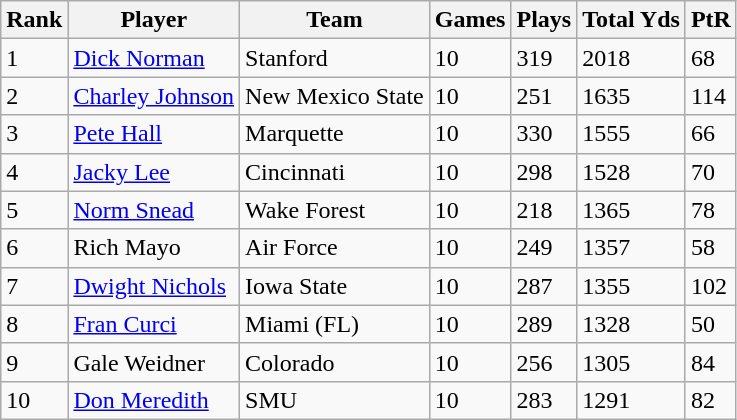<table class="wikitable sortable">
<tr>
<th>Rank</th>
<th>Player</th>
<th>Team</th>
<th>Games</th>
<th>Plays</th>
<th>Total Yds</th>
<th>PtR</th>
</tr>
<tr>
<td>1</td>
<td><a href='#'>Dick Norman</a></td>
<td>Stanford</td>
<td>10</td>
<td>319</td>
<td>2018</td>
<td>68</td>
</tr>
<tr>
<td>2</td>
<td><a href='#'>Charley Johnson</a></td>
<td>New Mexico State</td>
<td>10</td>
<td>251</td>
<td>1635</td>
<td>114</td>
</tr>
<tr>
<td>3</td>
<td><a href='#'>Pete Hall</a></td>
<td>Marquette</td>
<td>10</td>
<td>330</td>
<td>1555</td>
<td>66</td>
</tr>
<tr>
<td>4</td>
<td><a href='#'>Jacky Lee</a></td>
<td>Cincinnati</td>
<td>10</td>
<td>298</td>
<td>1528</td>
<td>70</td>
</tr>
<tr>
<td>5</td>
<td><a href='#'>Norm Snead</a></td>
<td>Wake Forest</td>
<td>10</td>
<td>218</td>
<td>1365</td>
<td>78</td>
</tr>
<tr>
<td>6</td>
<td>Rich Mayo</td>
<td>Air Force</td>
<td>10</td>
<td>249</td>
<td>1357</td>
<td>58</td>
</tr>
<tr>
<td>7</td>
<td><a href='#'>Dwight Nichols</a></td>
<td>Iowa State</td>
<td>10</td>
<td>287</td>
<td>1355</td>
<td>102</td>
</tr>
<tr>
<td>8</td>
<td><a href='#'>Fran Curci</a></td>
<td>Miami (FL)</td>
<td>10</td>
<td>289</td>
<td>1328</td>
<td>50</td>
</tr>
<tr>
<td>9</td>
<td>Gale Weidner</td>
<td>Colorado</td>
<td>10</td>
<td>256</td>
<td>1305</td>
<td>84</td>
</tr>
<tr>
<td>10</td>
<td><a href='#'>Don Meredith</a></td>
<td>SMU</td>
<td>10</td>
<td>283</td>
<td>1291</td>
<td>82</td>
</tr>
</table>
